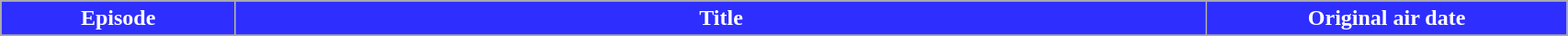<table class="wikitable plainrowheaders" style="background: ; width:90%;">
<tr>
<th style="background: #2E2EFF; width: 15%; color: #fff;">Episode</th>
<th style="background: #2E2EFF; color: #fff;">Title</th>
<th style="background: #2E2EFF; width: 23%; color: #fff;">Original air date</th>
</tr>
<tr>
</tr>
</table>
